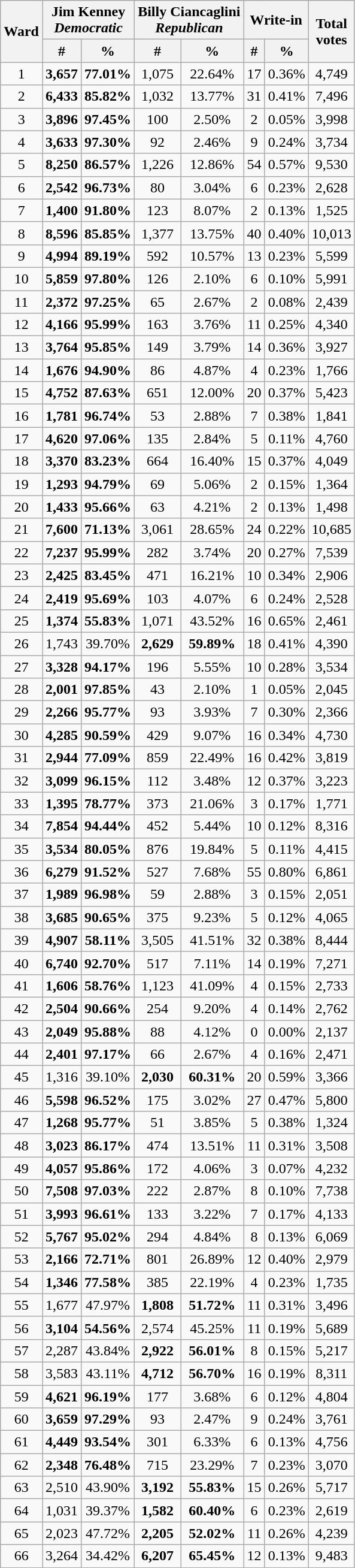<table class="wikitable sortable mw-collapsible mw-collapsed" style="text-align:center;" bgcolor="lightgrey" |->
<tr>
<th rowspan="2" colspan="1" style="text-align:center">Ward</th>
<th colspan="2" style="text-align:center;">Jim Kenney<br><em>Democratic</em></th>
<th colspan="2" style="text-align:center;">Billy Ciancaglini<br><em>Republican</em></th>
<th colspan="2" style="text-align:center;">Write-in</th>
<th colspan="1" rowspan="2" style="text-align:center;">Total<br>votes</th>
</tr>
<tr>
<th colspan="1" style="text-align:center;">#</th>
<th colspan="1" style="text-align:center;">%</th>
<th colspan="1" style="text-align:center;">#</th>
<th colspan="1" style="text-align:center;">%</th>
<th colspan="1" style="text-align:center;">#</th>
<th colspan="1" style="text-align:center;">%</th>
</tr>
<tr>
<td>1</td>
<td><strong>3,657</strong></td>
<td><strong>77.01%</strong></td>
<td>1,075</td>
<td>22.64%</td>
<td>17</td>
<td>0.36%</td>
<td>4,749</td>
</tr>
<tr>
<td>2</td>
<td><strong>6,433</strong></td>
<td><strong>85.82%</strong></td>
<td>1,032</td>
<td>13.77%</td>
<td>31</td>
<td>0.41%</td>
<td>7,496</td>
</tr>
<tr>
<td>3</td>
<td><strong>3,896</strong></td>
<td><strong>97.45%</strong></td>
<td>100</td>
<td>2.50%</td>
<td>2</td>
<td>0.05%</td>
<td>3,998</td>
</tr>
<tr>
<td>4</td>
<td><strong>3,633</strong></td>
<td><strong>97.30%</strong></td>
<td>92</td>
<td>2.46%</td>
<td>9</td>
<td>0.24%</td>
<td>3,734</td>
</tr>
<tr>
<td>5</td>
<td><strong>8,250</strong></td>
<td><strong>86.57%</strong></td>
<td>1,226</td>
<td>12.86%</td>
<td>54</td>
<td>0.57%</td>
<td>9,530</td>
</tr>
<tr>
<td>6</td>
<td><strong>2,542</strong></td>
<td><strong>96.73%</strong></td>
<td>80</td>
<td>3.04%</td>
<td>6</td>
<td>0.23%</td>
<td>2,628</td>
</tr>
<tr>
<td>7</td>
<td><strong>1,400</strong></td>
<td><strong>91.80%</strong></td>
<td>123</td>
<td>8.07%</td>
<td>2</td>
<td>0.13%</td>
<td>1,525</td>
</tr>
<tr>
<td>8</td>
<td><strong>8,596</strong></td>
<td><strong>85.85%</strong></td>
<td>1,377</td>
<td>13.75%</td>
<td>40</td>
<td>0.40%</td>
<td>10,013</td>
</tr>
<tr>
<td>9</td>
<td><strong>4,994</strong></td>
<td><strong>89.19%</strong></td>
<td>592</td>
<td>10.57%</td>
<td>13</td>
<td>0.23%</td>
<td>5,599</td>
</tr>
<tr>
<td>10</td>
<td><strong>5,859</strong></td>
<td><strong>97.80%</strong></td>
<td>126</td>
<td>2.10%</td>
<td>6</td>
<td>0.10%</td>
<td>5,991</td>
</tr>
<tr>
<td>11</td>
<td><strong>2,372</strong></td>
<td><strong>97.25%</strong></td>
<td>65</td>
<td>2.67%</td>
<td>2</td>
<td>0.08%</td>
<td>2,439</td>
</tr>
<tr>
<td>12</td>
<td><strong>4,166</strong></td>
<td><strong>95.99%</strong></td>
<td>163</td>
<td>3.76%</td>
<td>11</td>
<td>0.25%</td>
<td>4,340</td>
</tr>
<tr>
<td>13</td>
<td><strong>3,764</strong></td>
<td><strong>95.85%</strong></td>
<td>149</td>
<td>3.79%</td>
<td>14</td>
<td>0.36%</td>
<td>3,927</td>
</tr>
<tr>
<td>14</td>
<td><strong>1,676</strong></td>
<td><strong>94.90%</strong></td>
<td>86</td>
<td>4.87%</td>
<td>4</td>
<td>0.23%</td>
<td>1,766</td>
</tr>
<tr>
<td>15</td>
<td><strong>4,752</strong></td>
<td><strong>87.63%</strong></td>
<td>651</td>
<td>12.00%</td>
<td>20</td>
<td>0.37%</td>
<td>5,423</td>
</tr>
<tr>
<td>16</td>
<td><strong>1,781</strong></td>
<td><strong>96.74%</strong></td>
<td>53</td>
<td>2.88%</td>
<td>7</td>
<td>0.38%</td>
<td>1,841</td>
</tr>
<tr>
<td>17</td>
<td><strong>4,620</strong></td>
<td><strong>97.06%</strong></td>
<td>135</td>
<td>2.84%</td>
<td>5</td>
<td>0.11%</td>
<td>4,760</td>
</tr>
<tr>
<td>18</td>
<td><strong>3,370</strong></td>
<td><strong>83.23%</strong></td>
<td>664</td>
<td>16.40%</td>
<td>15</td>
<td>0.37%</td>
<td>4,049</td>
</tr>
<tr>
<td>19</td>
<td><strong>1,293</strong></td>
<td><strong>94.79%</strong></td>
<td>69</td>
<td>5.06%</td>
<td>2</td>
<td>0.15%</td>
<td>1,364</td>
</tr>
<tr>
<td>20</td>
<td><strong>1,433</strong></td>
<td><strong>95.66%</strong></td>
<td>63</td>
<td>4.21%</td>
<td>2</td>
<td>0.13%</td>
<td>1,498</td>
</tr>
<tr>
<td>21</td>
<td><strong>7,600</strong></td>
<td><strong>71.13%</strong></td>
<td>3,061</td>
<td>28.65%</td>
<td>24</td>
<td>0.22%</td>
<td>10,685</td>
</tr>
<tr>
<td>22</td>
<td><strong>7,237</strong></td>
<td><strong>95.99%</strong></td>
<td>282</td>
<td>3.74%</td>
<td>20</td>
<td>0.27%</td>
<td>7,539</td>
</tr>
<tr>
<td>23</td>
<td><strong>2,425</strong></td>
<td><strong>83.45%</strong></td>
<td>471</td>
<td>16.21%</td>
<td>10</td>
<td>0.34%</td>
<td>2,906</td>
</tr>
<tr>
<td>24</td>
<td><strong>2,419</strong></td>
<td><strong>95.69%</strong></td>
<td>103</td>
<td>4.07%</td>
<td>6</td>
<td>0.24%</td>
<td>2,528</td>
</tr>
<tr>
<td>25</td>
<td><strong>1,374</strong></td>
<td><strong>55.83%</strong></td>
<td>1,071</td>
<td>43.52%</td>
<td>16</td>
<td>0.65%</td>
<td>2,461</td>
</tr>
<tr>
<td>26</td>
<td>1,743</td>
<td>39.70%</td>
<td><strong>2,629</strong></td>
<td><strong>59.89%</strong></td>
<td>18</td>
<td>0.41%</td>
<td>4,390</td>
</tr>
<tr>
<td>27</td>
<td><strong>3,328</strong></td>
<td><strong>94.17%</strong></td>
<td>196</td>
<td>5.55%</td>
<td>10</td>
<td>0.28%</td>
<td>3,534</td>
</tr>
<tr>
<td>28</td>
<td><strong>2,001</strong></td>
<td><strong>97.85%</strong></td>
<td>43</td>
<td>2.10%</td>
<td>1</td>
<td>0.05%</td>
<td>2,045</td>
</tr>
<tr>
<td>29</td>
<td><strong>2,266</strong></td>
<td><strong>95.77%</strong></td>
<td>93</td>
<td>3.93%</td>
<td>7</td>
<td>0.30%</td>
<td>2,366</td>
</tr>
<tr>
<td>30</td>
<td><strong>4,285</strong></td>
<td><strong>90.59%</strong></td>
<td>429</td>
<td>9.07%</td>
<td>16</td>
<td>0.34%</td>
<td>4,730</td>
</tr>
<tr>
<td>31</td>
<td><strong>2,944</strong></td>
<td><strong>77.09%</strong></td>
<td>859</td>
<td>22.49%</td>
<td>16</td>
<td>0.42%</td>
<td>3,819</td>
</tr>
<tr>
<td>32</td>
<td><strong>3,099</strong></td>
<td><strong>96.15%</strong></td>
<td>112</td>
<td>3.48%</td>
<td>12</td>
<td>0.37%</td>
<td>3,223</td>
</tr>
<tr>
<td>33</td>
<td><strong>1,395</strong></td>
<td><strong>78.77%</strong></td>
<td>373</td>
<td>21.06%</td>
<td>3</td>
<td>0.17%</td>
<td>1,771</td>
</tr>
<tr>
<td>34</td>
<td><strong>7,854</strong></td>
<td><strong>94.44%</strong></td>
<td>452</td>
<td>5.44%</td>
<td>10</td>
<td>0.12%</td>
<td>8,316</td>
</tr>
<tr>
<td>35</td>
<td><strong>3,534</strong></td>
<td><strong>80.05%</strong></td>
<td>876</td>
<td>19.84%</td>
<td>5</td>
<td>0.11%</td>
<td>4,415</td>
</tr>
<tr>
<td>36</td>
<td><strong>6,279</strong></td>
<td><strong>91.52%</strong></td>
<td>527</td>
<td>7.68%</td>
<td>55</td>
<td>0.80%</td>
<td>6,861</td>
</tr>
<tr>
<td>37</td>
<td><strong>1,989</strong></td>
<td><strong>96.98%</strong></td>
<td>59</td>
<td>2.88%</td>
<td>3</td>
<td>0.15%</td>
<td>2,051</td>
</tr>
<tr>
<td>38</td>
<td><strong>3,685</strong></td>
<td><strong>90.65%</strong></td>
<td>375</td>
<td>9.23%</td>
<td>5</td>
<td>0.12%</td>
<td>4,065</td>
</tr>
<tr>
<td>39</td>
<td><strong>4,907</strong></td>
<td><strong>58.11%</strong></td>
<td>3,505</td>
<td>41.51%</td>
<td>32</td>
<td>0.38%</td>
<td>8,444</td>
</tr>
<tr>
<td>40</td>
<td><strong>6,740</strong></td>
<td><strong>92.70%</strong></td>
<td>517</td>
<td>7.11%</td>
<td>14</td>
<td>0.19%</td>
<td>7,271</td>
</tr>
<tr>
<td>41</td>
<td><strong>1,606</strong></td>
<td><strong>58.76%</strong></td>
<td>1,123</td>
<td>41.09%</td>
<td>4</td>
<td>0.15%</td>
<td>2,733</td>
</tr>
<tr>
<td>42</td>
<td><strong>2,504</strong></td>
<td><strong>90.66%</strong></td>
<td>254</td>
<td>9.20%</td>
<td>4</td>
<td>0.14%</td>
<td>2,762</td>
</tr>
<tr>
<td>43</td>
<td><strong>2,049</strong></td>
<td><strong>95.88%</strong></td>
<td>88</td>
<td>4.12%</td>
<td>0</td>
<td>0.00%</td>
<td>2,137</td>
</tr>
<tr>
<td>44</td>
<td><strong>2,401</strong></td>
<td><strong>97.17%</strong></td>
<td>66</td>
<td>2.67%</td>
<td>4</td>
<td>0.16%</td>
<td>2,471</td>
</tr>
<tr>
<td>45</td>
<td>1,316</td>
<td>39.10%</td>
<td><strong>2,030</strong></td>
<td><strong>60.31%</strong></td>
<td>20</td>
<td>0.59%</td>
<td>3,366</td>
</tr>
<tr>
<td>46</td>
<td><strong>5,598</strong></td>
<td><strong>96.52%</strong></td>
<td>175</td>
<td>3.02%</td>
<td>27</td>
<td>0.47%</td>
<td>5,800</td>
</tr>
<tr>
<td>47</td>
<td><strong>1,268</strong></td>
<td><strong>95.77%</strong></td>
<td>51</td>
<td>3.85%</td>
<td>5</td>
<td>0.38%</td>
<td>1,324</td>
</tr>
<tr>
<td>48</td>
<td><strong>3,023</strong></td>
<td><strong>86.17%</strong></td>
<td>474</td>
<td>13.51%</td>
<td>11</td>
<td>0.31%</td>
<td>3,508</td>
</tr>
<tr>
<td>49</td>
<td><strong>4,057</strong></td>
<td><strong>95.86%</strong></td>
<td>172</td>
<td>4.06%</td>
<td>3</td>
<td>0.07%</td>
<td>4,232</td>
</tr>
<tr>
<td>50</td>
<td><strong>7,508</strong></td>
<td><strong>97.03%</strong></td>
<td>222</td>
<td>2.87%</td>
<td>8</td>
<td>0.10%</td>
<td>7,738</td>
</tr>
<tr>
<td>51</td>
<td><strong>3,993</strong></td>
<td><strong>96.61%</strong></td>
<td>133</td>
<td>3.22%</td>
<td>7</td>
<td>0.17%</td>
<td>4,133</td>
</tr>
<tr>
<td>52</td>
<td><strong>5,767</strong></td>
<td><strong>95.02%</strong></td>
<td>294</td>
<td>4.84%</td>
<td>8</td>
<td>0.13%</td>
<td>6,069</td>
</tr>
<tr>
<td>53</td>
<td><strong>2,166</strong></td>
<td><strong>72.71%</strong></td>
<td>801</td>
<td>26.89%</td>
<td>12</td>
<td>0.40%</td>
<td>2,979</td>
</tr>
<tr>
<td>54</td>
<td><strong>1,346</strong></td>
<td><strong>77.58%</strong></td>
<td>385</td>
<td>22.19%</td>
<td>4</td>
<td>0.23%</td>
<td>1,735</td>
</tr>
<tr>
<td>55</td>
<td>1,677</td>
<td>47.97%</td>
<td><strong>1,808</strong></td>
<td><strong>51.72%</strong></td>
<td>11</td>
<td>0.31%</td>
<td>3,496</td>
</tr>
<tr>
<td>56</td>
<td><strong>3,104</strong></td>
<td><strong>54.56%</strong></td>
<td>2,574</td>
<td>45.25%</td>
<td>11</td>
<td>0.19%</td>
<td>5,689</td>
</tr>
<tr>
<td>57</td>
<td>2,287</td>
<td>43.84%</td>
<td><strong>2,922</strong></td>
<td><strong>56.01%</strong></td>
<td>8</td>
<td>0.15%</td>
<td>5,217</td>
</tr>
<tr>
<td>58</td>
<td>3,583</td>
<td>43.11%</td>
<td><strong>4,712</strong></td>
<td><strong>56.70%</strong></td>
<td>16</td>
<td>0.19%</td>
<td>8,311</td>
</tr>
<tr>
<td>59</td>
<td><strong>4,621</strong></td>
<td><strong>96.19%</strong></td>
<td>177</td>
<td>3.68%</td>
<td>6</td>
<td>0.12%</td>
<td>4,804</td>
</tr>
<tr>
<td>60</td>
<td><strong>3,659</strong></td>
<td><strong>97.29%</strong></td>
<td>93</td>
<td>2.47%</td>
<td>9</td>
<td>0.24%</td>
<td>3,761</td>
</tr>
<tr>
<td>61</td>
<td><strong>4,449</strong></td>
<td><strong>93.54%</strong></td>
<td>301</td>
<td>6.33%</td>
<td>6</td>
<td>0.13%</td>
<td>4,756</td>
</tr>
<tr>
<td>62</td>
<td><strong>2,348</strong></td>
<td><strong>76.48%</strong></td>
<td>715</td>
<td>23.29%</td>
<td>7</td>
<td>0.23%</td>
<td>3,070</td>
</tr>
<tr>
<td>63</td>
<td>2,510</td>
<td>43.90%</td>
<td><strong>3,192</strong></td>
<td><strong>55.83%</strong></td>
<td>15</td>
<td>0.26%</td>
<td>5,717</td>
</tr>
<tr>
<td>64</td>
<td>1,031</td>
<td>39.37%</td>
<td><strong>1,582</strong></td>
<td><strong>60.40%</strong></td>
<td>6</td>
<td>0.23%</td>
<td>2,619</td>
</tr>
<tr>
<td>65</td>
<td>2,023</td>
<td>47.72%</td>
<td><strong>2,205</strong></td>
<td><strong>52.02%</strong></td>
<td>11</td>
<td>0.26%</td>
<td>4,239</td>
</tr>
<tr>
<td>66</td>
<td>3,264</td>
<td>34.42%</td>
<td><strong>6,207</strong></td>
<td><strong>65.45%</strong></td>
<td>12</td>
<td>0.13%</td>
<td>9,483</td>
</tr>
</table>
